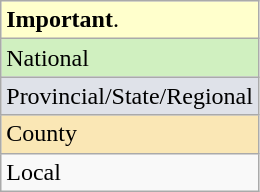<table class="wikitable">
<tr style="background:#ffc;">
<td><strong>Important</strong>.</td>
</tr>
<tr style="background:#d0f0c0">
<td>National</td>
</tr>
<tr style="background:#dfe2e9">
<td>Provincial/State/Regional</td>
</tr>
<tr style="background:#fae7b5">
<td>County</td>
</tr>
<tr>
<td>Local</td>
</tr>
</table>
